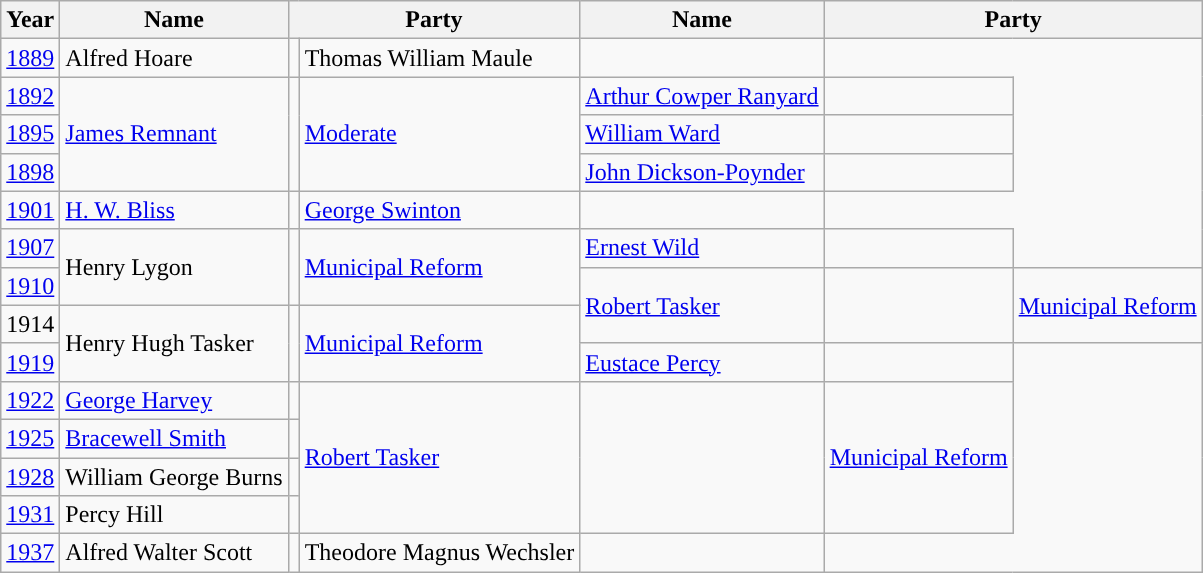<table class="wikitable">
<tr>
<th>Year</th>
<th>Name</th>
<th colspan=2>Party</th>
<th>Name</th>
<th colspan=2>Party</th>
</tr>
<tr>
<td><a href='#'>1889</a></td>
<td>Alfred Hoare</td>
<td></td>
<td>Thomas William Maule</td>
<td></td>
</tr>
<tr>
<td><a href='#'>1892</a></td>
<td rowspan=3><a href='#'>James Remnant</a></td>
<td rowspan=3 style="background-color: "></td>
<td rowspan=3><a href='#'>Moderate</a></td>
<td><a href='#'>Arthur Cowper Ranyard</a></td>
<td></td>
</tr>
<tr>
<td><a href='#'>1895</a></td>
<td><a href='#'>William Ward</a></td>
<td></td>
</tr>
<tr>
<td><a href='#'>1898</a></td>
<td><a href='#'>John Dickson-Poynder</a></td>
<td></td>
</tr>
<tr>
<td><a href='#'>1901</a></td>
<td><a href='#'>H. W. Bliss</a></td>
<td></td>
<td><a href='#'>George Swinton</a></td>
<td></td>
</tr>
<tr>
<td><a href='#'>1907</a></td>
<td rowspan=2>Henry Lygon</td>
<td rowspan=2 style="background-color: "></td>
<td rowspan=2><a href='#'>Municipal Reform</a></td>
<td><a href='#'>Ernest Wild</a></td>
<td></td>
</tr>
<tr>
<td><a href='#'>1910</a></td>
<td rowspan=2><a href='#'>Robert Tasker</a></td>
<td rowspan=2 style="background-color: "></td>
<td rowspan=2><a href='#'>Municipal Reform</a></td>
</tr>
<tr>
<td>1914</td>
<td rowspan=2>Henry Hugh Tasker</td>
<td rowspan=2 style="background-color: "></td>
<td rowspan=2><a href='#'>Municipal Reform</a></td>
</tr>
<tr>
<td><a href='#'>1919</a></td>
<td><a href='#'>Eustace Percy</a></td>
<td></td>
</tr>
<tr>
<td><a href='#'>1922</a></td>
<td><a href='#'>George Harvey</a></td>
<td></td>
<td rowspan=4><a href='#'>Robert Tasker</a></td>
<td rowspan=4 style="background-color: "></td>
<td rowspan=4><a href='#'>Municipal Reform</a></td>
</tr>
<tr>
<td><a href='#'>1925</a></td>
<td><a href='#'>Bracewell Smith</a></td>
<td></td>
</tr>
<tr>
<td><a href='#'>1928</a></td>
<td>William George Burns</td>
<td></td>
</tr>
<tr>
<td><a href='#'>1931</a></td>
<td>Percy Hill</td>
<td></td>
</tr>
<tr>
<td><a href='#'>1937</a></td>
<td>Alfred Walter Scott</td>
<td></td>
<td>Theodore Magnus Wechsler</td>
<td></td>
</tr>
</table>
